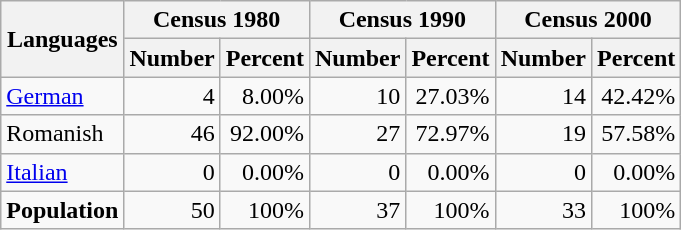<table class="wikitable">
<tr ---->
<th rowspan="2">Languages</th>
<th colspan="2">Census 1980</th>
<th colspan="2">Census 1990</th>
<th colspan="2">Census 2000</th>
</tr>
<tr ---->
<th>Number</th>
<th>Percent</th>
<th>Number</th>
<th>Percent</th>
<th>Number</th>
<th>Percent</th>
</tr>
<tr ---->
<td><a href='#'>German</a></td>
<td align=right>4</td>
<td align=right>8.00%</td>
<td align=right>10</td>
<td align=right>27.03%</td>
<td align=right>14</td>
<td align=right>42.42%</td>
</tr>
<tr ---->
<td>Romanish</td>
<td align=right>46</td>
<td align=right>92.00%</td>
<td align=right>27</td>
<td align=right>72.97%</td>
<td align=right>19</td>
<td align=right>57.58%</td>
</tr>
<tr ---->
<td><a href='#'>Italian</a></td>
<td align=right>0</td>
<td align=right>0.00%</td>
<td align=right>0</td>
<td align=right>0.00%</td>
<td align=right>0</td>
<td align=right>0.00%</td>
</tr>
<tr ---->
<td><strong>Population</strong></td>
<td align=right>50</td>
<td align=right>100%</td>
<td align=right>37</td>
<td align=right>100%</td>
<td align=right>33</td>
<td align=right>100%</td>
</tr>
</table>
